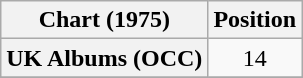<table class="wikitable plainrowheaders" style="text-align:center;">
<tr>
<th scope="col">Chart (1975)</th>
<th scope="col">Position</th>
</tr>
<tr>
<th scope="row">UK Albums (OCC)</th>
<td>14</td>
</tr>
<tr>
</tr>
</table>
